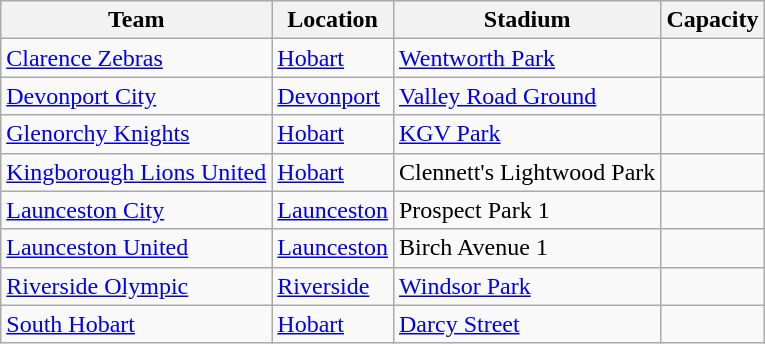<table class="wikitable sortable">
<tr>
<th>Team</th>
<th>Location</th>
<th>Stadium</th>
<th>Capacity</th>
</tr>
<tr>
<td><a href='#'>Clarence Zebras</a></td>
<td><a href='#'>Hobart</a> </td>
<td><a href='#'>Wentworth Park</a></td>
<td style="text-align:center"></td>
</tr>
<tr>
<td><a href='#'>Devonport City</a></td>
<td><a href='#'>Devonport</a></td>
<td><a href='#'>Valley Road Ground</a></td>
<td style="text-align:center"></td>
</tr>
<tr>
<td><a href='#'>Glenorchy Knights</a></td>
<td><a href='#'>Hobart</a> </td>
<td><a href='#'>KGV Park</a></td>
<td style="text-align:center"></td>
</tr>
<tr>
<td><a href='#'>Kingborough Lions United</a></td>
<td><a href='#'>Hobart</a> </td>
<td>Clennett's Lightwood Park</td>
<td style="text-align:center"></td>
</tr>
<tr>
<td><a href='#'>Launceston City</a></td>
<td><a href='#'>Launceston</a> </td>
<td>Prospect Park 1</td>
<td style="text-align:center"></td>
</tr>
<tr>
<td><a href='#'>Launceston United</a></td>
<td><a href='#'>Launceston</a> </td>
<td>Birch Avenue 1</td>
<td style="text-align:center"></td>
</tr>
<tr>
<td><a href='#'>Riverside Olympic</a></td>
<td><a href='#'>Riverside</a> </td>
<td><a href='#'>Windsor Park</a></td>
<td style="text-align:center"></td>
</tr>
<tr>
<td><a href='#'>South Hobart</a></td>
<td><a href='#'>Hobart</a> </td>
<td><a href='#'>Darcy Street</a></td>
<td style="text-align:center"></td>
</tr>
</table>
